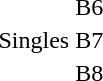<table>
<tr>
<td rowspan=3>Singles</td>
<td>B6</td>
<td></td>
<td></td>
<td></td>
</tr>
<tr>
<td>B7</td>
<td></td>
<td></td>
<td></td>
</tr>
<tr>
<td>B8</td>
<td></td>
<td></td>
<td></td>
</tr>
</table>
